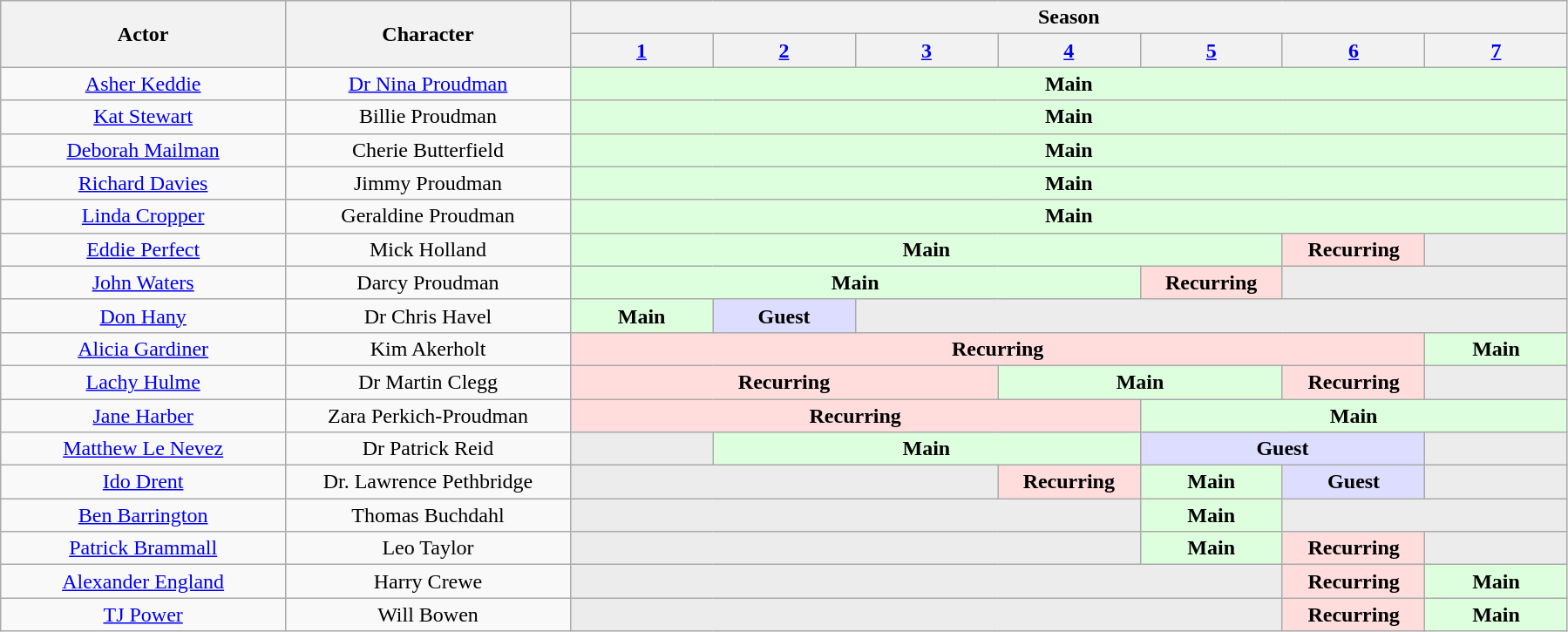<table class="wikitable plainrowheaders" style="text-align:center">
<tr>
<th rowspan="2" style="width:14%;" scope="col">Actor</th>
<th rowspan="2" style="width:14%;" scope="col">Character</th>
<th colspan="12">Season</th>
</tr>
<tr>
<th scope="col" style="width:7%;"><a href='#'>1</a></th>
<th scope="col" style="width:7%;"><a href='#'>2</a></th>
<th scope="col" style="width:7%;"><a href='#'>3</a></th>
<th scope="col" style="width:7%;"><a href='#'>4</a></th>
<th scope="col" style="width:7%;"><a href='#'>5</a></th>
<th scope="col" style="width:7%;"><a href='#'>6</a></th>
<th scope="col" style="width:7%;"><a href='#'>7</a></th>
</tr>
<tr>
<td><a href='#'>Asher Keddie</a></td>
<td><a href='#'>Dr Nina Proudman</a></td>
<td colspan="7" style="background:#dfd; text-align:center;"><strong>Main</strong></td>
</tr>
<tr>
<td><a href='#'>Kat Stewart</a></td>
<td>Billie Proudman</td>
<td colspan="7" style="background:#dfd; text-align:center;"><strong>Main</strong></td>
</tr>
<tr>
<td><a href='#'>Deborah Mailman</a></td>
<td>Cherie Butterfield</td>
<td colspan="7" style="background:#dfd; text-align:center;"><strong>Main</strong></td>
</tr>
<tr>
<td><a href='#'>Richard Davies</a></td>
<td>Jimmy Proudman</td>
<td colspan="7" style="background:#dfd; text-align:center;"><strong>Main</strong></td>
</tr>
<tr>
<td><a href='#'>Linda Cropper</a></td>
<td>Geraldine Proudman</td>
<td colspan="7" style="background:#dfd; text-align:center;"><strong>Main</strong></td>
</tr>
<tr>
<td><a href='#'>Eddie Perfect</a></td>
<td>Mick Holland</td>
<td colspan="5" style="background:#dfd; text-align:center;"><strong>Main</strong></td>
<td colspan="1" style="background:#fdd; text-align:center;"><strong>Recurring</strong></td>
<td colspan="1" style="background:#ececec; color:gray; vertical-align:middle; text-align:center;" class="table-na"></td>
</tr>
<tr>
<td><a href='#'>John Waters</a></td>
<td>Darcy Proudman</td>
<td colspan="4" style="background:#dfd; text-align:center;"><strong>Main</strong></td>
<td colspan="1" style="background:#fdd; text-align:center;"><strong>Recurring</strong></td>
<td colspan="2" style="background:#ececec; color:gray; vertical-align:middle; text-align:center;" class="table-na"></td>
</tr>
<tr>
<td><a href='#'>Don Hany</a></td>
<td>Dr Chris Havel</td>
<td colspan="1" style="background:#dfd; text-align:center;"><strong>Main</strong></td>
<td colspan="1" style="background:#ddf; text-align:center;"><strong>Guest</strong></td>
<td colspan="5" style="background:#ececec; color:gray; vertical-align:middle; text-align:center;" class="table-na"></td>
</tr>
<tr>
<td><a href='#'>Alicia Gardiner</a></td>
<td>Kim Akerholt</td>
<td colspan="6" style="background:#fdd; text-align:center;"><strong>Recurring</strong></td>
<td colspan="1" style="background:#dfd; text-align:center;"><strong>Main</strong></td>
</tr>
<tr>
<td><a href='#'>Lachy Hulme</a></td>
<td>Dr Martin Clegg</td>
<td colspan="3" style="background:#fdd; text-align:center;"><strong>Recurring</strong></td>
<td colspan="2" style="background:#dfd; text-align:center;"><strong>Main</strong></td>
<td colspan="1" style="background:#fdd; text-align:center;"><strong>Recurring</strong></td>
<td colspan="1" style="background:#ececec; color:gray; vertical-align:middle; text-align:center;" class="table-na"></td>
</tr>
<tr>
<td><a href='#'>Jane Harber</a></td>
<td>Zara Perkich-Proudman</td>
<td colspan="4" style="background:#fdd; text-align:center;"><strong>Recurring</strong></td>
<td colspan="3" style="background:#dfd; text-align:center;"><strong>Main</strong></td>
</tr>
<tr>
<td><a href='#'>Matthew Le Nevez</a></td>
<td>Dr Patrick Reid</td>
<td colspan="1" style="background:#ececec; color:gray; vertical-align:middle; text-align:center;" class="table-na"></td>
<td colspan="3" style="background:#dfd; text-align:center;"><strong>Main</strong></td>
<td colspan="2" style="background:#ddf; text-align:center;"><strong>Guest</strong></td>
<td colspan="1" style="background:#ececec; color:gray; vertical-align:middle; text-align:center;" class="table-na"></td>
</tr>
<tr>
<td><a href='#'>Ido Drent</a></td>
<td>Dr. Lawrence Pethbridge</td>
<td colspan="3" style="background:#ececec; color:gray; vertical-align:middle; text-align:center;" class="table-na"></td>
<td colspan="1" style="background:#fdd; text-align:center;"><strong>Recurring</strong></td>
<td colspan="1" style="background:#dfd; text-align:center;"><strong>Main</strong></td>
<td colspan="1" style="background:#ddf; text-align:center;"><strong>Guest</strong></td>
<td colspan="1" style="background:#ececec; color:gray; vertical-align:middle; text-align:center;" class="table-na"></td>
</tr>
<tr>
<td><a href='#'>Ben Barrington</a></td>
<td>Thomas Buchdahl</td>
<td colspan="4" style="background:#ececec; color:gray; vertical-align:middle; text-align:center;" class="table-na"></td>
<td colspan="1" style="background:#dfd; text-align:center;"><strong>Main</strong></td>
<td colspan="2" style="background:#ececec; color:gray; vertical-align:middle; text-align:center;" class="table-na"></td>
</tr>
<tr>
<td><a href='#'>Patrick Brammall</a></td>
<td>Leo Taylor</td>
<td colspan="4" style="background:#ececec; color:gray; vertical-align:middle; text-align:center;" class="table-na"></td>
<td colspan="1" style="background:#dfd; text-align:center;"><strong>Main</strong></td>
<td colspan="1" style="background:#fdd; text-align:center;"><strong>Recurring</strong></td>
<td colspan="1" style="background:#ececec; color:gray; vertical-align:middle; text-align:center;" class="table-na"></td>
</tr>
<tr>
<td><a href='#'>Alexander England</a></td>
<td>Harry Crewe</td>
<td colspan="5" style="background:#ececec; color:gray; vertical-align:middle; text-align:center;" class="table-na"></td>
<td colspan="1" style="background:#fdd; text-align:center;"><strong>Recurring</strong></td>
<td colspan="1" style="background:#dfd; text-align:center;"><strong>Main</strong></td>
</tr>
<tr>
<td><a href='#'>TJ Power</a></td>
<td>Will Bowen</td>
<td colspan="5" style="background:#ececec; color:gray; vertical-align:middle; text-align:center;" class="table-na"></td>
<td colspan="1" style="background:#fdd; text-align:center;"><strong>Recurring</strong></td>
<td colspan="1" style="background:#dfd; text-align:center;"><strong>Main</strong></td>
</tr>
</table>
